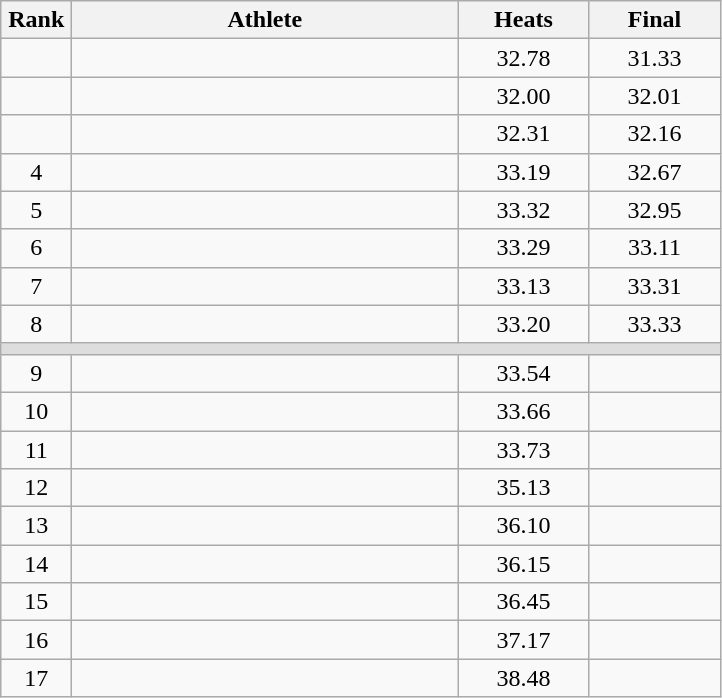<table class=wikitable style="text-align:center">
<tr>
<th width=40>Rank</th>
<th width=250>Athlete</th>
<th width=80>Heats</th>
<th width=80>Final</th>
</tr>
<tr>
<td></td>
<td align=left></td>
<td>32.78</td>
<td>31.33</td>
</tr>
<tr>
<td></td>
<td align=left></td>
<td>32.00</td>
<td>32.01</td>
</tr>
<tr>
<td></td>
<td align=left></td>
<td>32.31</td>
<td>32.16</td>
</tr>
<tr>
<td>4</td>
<td align=left></td>
<td>33.19</td>
<td>32.67</td>
</tr>
<tr>
<td>5</td>
<td align=left></td>
<td>33.32</td>
<td>32.95</td>
</tr>
<tr>
<td>6</td>
<td align=left></td>
<td>33.29</td>
<td>33.11</td>
</tr>
<tr>
<td>7</td>
<td align=left></td>
<td>33.13</td>
<td>33.31</td>
</tr>
<tr>
<td>8</td>
<td align=left></td>
<td>33.20</td>
<td>33.33</td>
</tr>
<tr bgcolor=#DDDDDD>
<td colspan=4></td>
</tr>
<tr>
<td>9</td>
<td align=left></td>
<td>33.54</td>
<td></td>
</tr>
<tr>
<td>10</td>
<td align=left></td>
<td>33.66</td>
<td></td>
</tr>
<tr>
<td>11</td>
<td align=left></td>
<td>33.73</td>
<td></td>
</tr>
<tr>
<td>12</td>
<td align=left></td>
<td>35.13</td>
<td></td>
</tr>
<tr>
<td>13</td>
<td align=left></td>
<td>36.10</td>
<td></td>
</tr>
<tr>
<td>14</td>
<td align=left></td>
<td>36.15</td>
<td></td>
</tr>
<tr>
<td>15</td>
<td align=left></td>
<td>36.45</td>
<td></td>
</tr>
<tr>
<td>16</td>
<td align=left></td>
<td>37.17</td>
<td></td>
</tr>
<tr>
<td>17</td>
<td align=left></td>
<td>38.48</td>
<td></td>
</tr>
</table>
